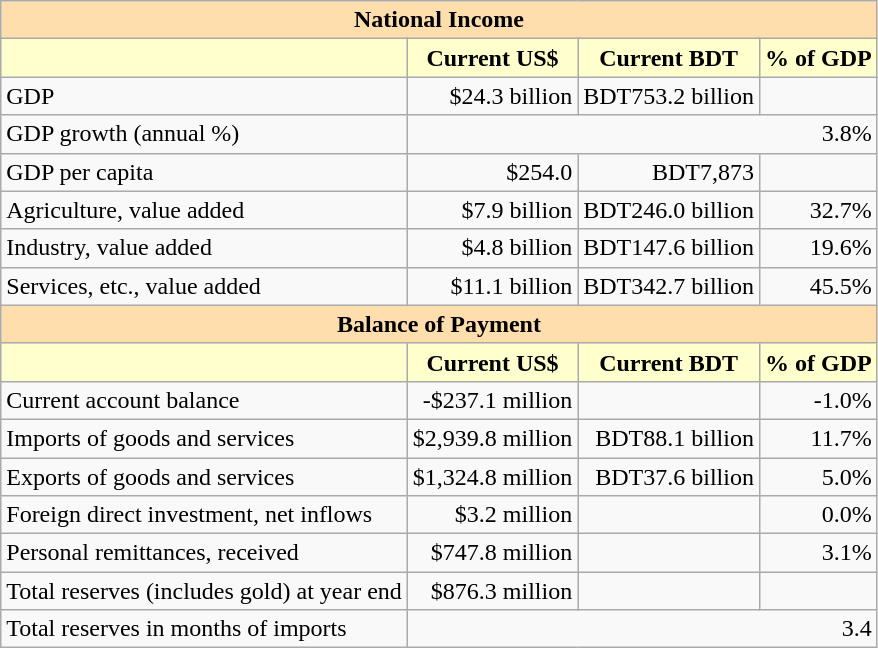<table class="wikitable">
<tr>
<th colspan="4" style="background: #ffdead;">National Income</th>
</tr>
<tr>
<th style="background: #ffffcd;"></th>
<th style="background: #ffffcd;">Current US$</th>
<th style="background: #ffffcd;">Current BDT</th>
<th style="background: #ffffcd;">% of GDP</th>
</tr>
<tr>
<td>GDP</td>
<td style="text-align: right;">$24.3 billion</td>
<td style="text-align: right;">BDT753.2 billion</td>
<td style="text-align: right;"></td>
</tr>
<tr>
<td>GDP growth (annual %)</td>
<td colspan="3"  style="text-align: right;">3.8%</td>
</tr>
<tr>
<td>GDP per capita</td>
<td style="text-align: right;">$254.0</td>
<td style="text-align: right;">BDT7,873</td>
<td style="text-align: right;"></td>
</tr>
<tr>
<td>Agriculture, value added</td>
<td style="text-align: right;">$7.9 billion</td>
<td style="text-align: right;">BDT246.0 billion</td>
<td style="text-align: right;">32.7%</td>
</tr>
<tr>
<td>Industry, value added</td>
<td style="text-align: right;">$4.8 billion</td>
<td style="text-align: right;">BDT147.6 billion</td>
<td style="text-align: right;">19.6%</td>
</tr>
<tr>
<td>Services, etc., value added</td>
<td style="text-align: right;">$11.1 billion</td>
<td style="text-align: right;">BDT342.7 billion</td>
<td style="text-align: right;">45.5%</td>
</tr>
<tr>
<th colspan="4" style="background: #ffdead;">Balance of Payment</th>
</tr>
<tr>
<th style="background: #ffffcd;"></th>
<th style="background: #ffffcd;">Current US$</th>
<th style="background: #ffffcd;">Current BDT</th>
<th style="background: #ffffcd;">% of GDP</th>
</tr>
<tr>
<td>Current account balance</td>
<td style="text-align: right;">-$237.1 million</td>
<td style="text-align: right;"></td>
<td style="text-align: right;">-1.0%</td>
</tr>
<tr>
<td>Imports of goods and services</td>
<td style="text-align: right;">$2,939.8 million</td>
<td style="text-align: right;">BDT88.1 billion</td>
<td style="text-align: right;">11.7%</td>
</tr>
<tr>
<td>Exports of goods and services</td>
<td style="text-align: right;">$1,324.8 million</td>
<td style="text-align: right;">BDT37.6 billion</td>
<td style="text-align: right;">5.0%</td>
</tr>
<tr>
<td>Foreign direct investment, net inflows</td>
<td style="text-align: right;">$3.2 million</td>
<td style="text-align: right;"></td>
<td style="text-align: right;">0.0%</td>
</tr>
<tr>
<td>Personal remittances, received</td>
<td style="text-align: right;">$747.8 million</td>
<td style="text-align: right;"></td>
<td style="text-align: right;">3.1%</td>
</tr>
<tr>
<td>Total reserves (includes gold) at year end</td>
<td style="text-align: right;">$876.3 million</td>
<td style="text-align: right;"></td>
<td style="text-align: right;"></td>
</tr>
<tr>
<td>Total reserves in months of imports</td>
<td colspan="3"  style="text-align: right;">3.4</td>
</tr>
</table>
